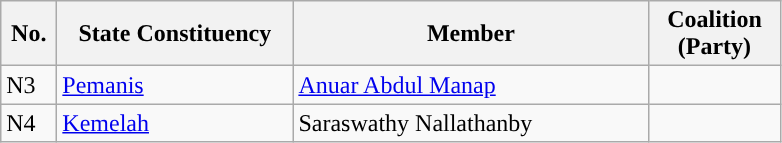<table class="wikitable sortable">
<tr>
<th width="30">No.</th>
<th width="150">State Constituency</th>
<th width="230">Member</th>
<th width="80">Coalition (Party)</th>
</tr>
<tr>
<td>N3</td>
<td><a href='#'>Pemanis</a></td>
<td><a href='#'>Anuar Abdul Manap</a></td>
<td></td>
</tr>
<tr>
<td>N4</td>
<td><a href='#'>Kemelah</a></td>
<td>Saraswathy Nallathanby</td>
<td></td>
</tr>
</table>
